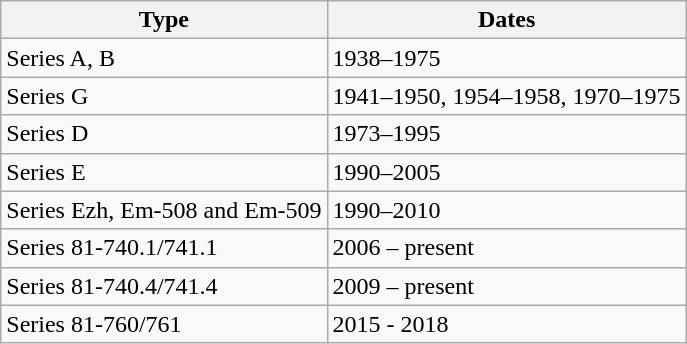<table class=wikitable>
<tr>
<th>Type</th>
<th>Dates</th>
</tr>
<tr>
<td>Series A, B</td>
<td>1938–1975</td>
</tr>
<tr>
<td>Series G</td>
<td>1941–1950, 1954–1958, 1970–1975</td>
</tr>
<tr>
<td>Series D</td>
<td>1973–1995</td>
</tr>
<tr>
<td>Series E</td>
<td>1990–2005</td>
</tr>
<tr>
<td>Series Ezh, Em-508 and Em-509</td>
<td>1990–2010</td>
</tr>
<tr>
<td>Series 81-740.1/741.1</td>
<td>2006 – present</td>
</tr>
<tr>
<td>Series 81-740.4/741.4</td>
<td>2009 – present</td>
</tr>
<tr>
<td>Series 81-760/761</td>
<td>2015 - 2018</td>
</tr>
</table>
